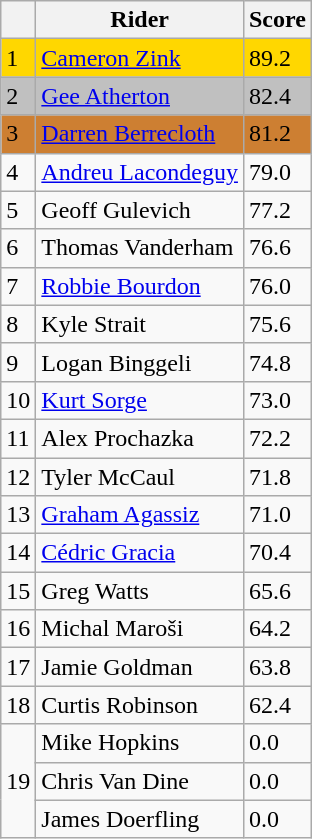<table class="wikitable">
<tr>
<th></th>
<th>Rider</th>
<th>Score</th>
</tr>
<tr style="background:gold;">
<td>1</td>
<td> <a href='#'>Cameron Zink</a></td>
<td>89.2</td>
</tr>
<tr style="background:silver;">
<td>2</td>
<td> <a href='#'>Gee Atherton</a></td>
<td>82.4</td>
</tr>
<tr style="background:#cd7f32;">
<td>3</td>
<td> <a href='#'>Darren Berrecloth</a></td>
<td>81.2</td>
</tr>
<tr>
<td>4</td>
<td> <a href='#'>Andreu Lacondeguy</a></td>
<td>79.0</td>
</tr>
<tr>
<td>5</td>
<td> Geoff Gulevich</td>
<td>77.2</td>
</tr>
<tr>
<td>6</td>
<td> Thomas Vanderham</td>
<td>76.6</td>
</tr>
<tr>
<td>7</td>
<td> <a href='#'>Robbie Bourdon</a></td>
<td>76.0</td>
</tr>
<tr>
<td>8</td>
<td> Kyle Strait</td>
<td>75.6</td>
</tr>
<tr>
<td>9</td>
<td> Logan Binggeli</td>
<td>74.8</td>
</tr>
<tr>
<td>10</td>
<td> <a href='#'>Kurt Sorge</a></td>
<td>73.0</td>
</tr>
<tr>
<td>11</td>
<td> Alex Prochazka</td>
<td>72.2</td>
</tr>
<tr>
<td>12</td>
<td> Tyler McCaul</td>
<td>71.8</td>
</tr>
<tr>
<td>13</td>
<td> <a href='#'>Graham Agassiz</a></td>
<td>71.0</td>
</tr>
<tr>
<td>14</td>
<td> <a href='#'>Cédric Gracia</a></td>
<td>70.4</td>
</tr>
<tr>
<td>15</td>
<td> Greg Watts</td>
<td>65.6</td>
</tr>
<tr>
<td>16</td>
<td> Michal Maroši</td>
<td>64.2</td>
</tr>
<tr>
<td>17</td>
<td> Jamie Goldman</td>
<td>63.8</td>
</tr>
<tr>
<td>18</td>
<td> Curtis Robinson</td>
<td>62.4</td>
</tr>
<tr>
<td rowspan=3>19</td>
<td> Mike Hopkins</td>
<td>0.0</td>
</tr>
<tr>
<td> Chris Van Dine</td>
<td>0.0</td>
</tr>
<tr>
<td> James Doerfling</td>
<td>0.0</td>
</tr>
</table>
